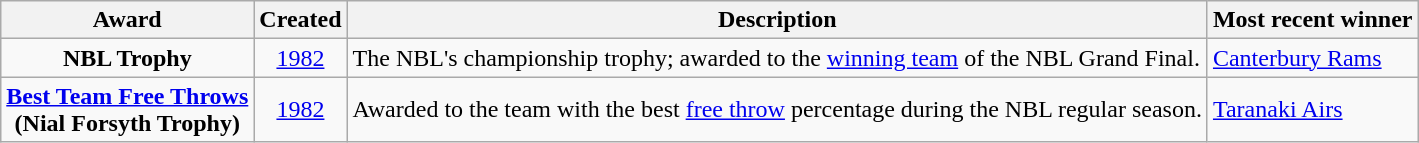<table class="wikitable plainrowheaders sortable" summary="Award (sortable), Created (sortable), Description, Most recent winner">
<tr>
<th scope="col">Award</th>
<th scope="col">Created</th>
<th scope="col" class="unsortable">Description</th>
<th scope="col" class="unsortable">Most recent winner</th>
</tr>
<tr>
<th scope="row" style="background-color:transparent;">NBL Trophy</th>
<td align="center"><a href='#'>1982</a></td>
<td>The NBL's championship trophy; awarded to the <a href='#'>winning team</a> of the NBL Grand Final.</td>
<td><a href='#'>Canterbury Rams</a></td>
</tr>
<tr>
<th scope="row" style="background-color:transparent;"><a href='#'>Best Team Free Throws</a><br>(Nial Forsyth Trophy)</th>
<td align=center><a href='#'>1982</a></td>
<td>Awarded to the team with the best <a href='#'>free throw</a> percentage during the NBL regular season.</td>
<td><a href='#'>Taranaki Airs</a></td>
</tr>
</table>
